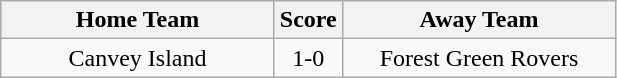<table class="wikitable" style="text-align:center;">
<tr>
<th width=175>Home Team</th>
<th width=20>Score</th>
<th width=175>Away Team</th>
</tr>
<tr>
<td>Canvey Island</td>
<td>1-0</td>
<td>Forest Green Rovers</td>
</tr>
</table>
